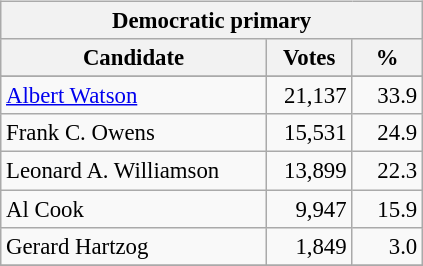<table class="wikitable" align="left" style="margin: 1em 1em 1em 0; font-size: 95%;">
<tr>
<th colspan="3">Democratic primary</th>
</tr>
<tr>
<th colspan="1" style="width: 170px">Candidate</th>
<th style="width: 50px">Votes</th>
<th style="width: 40px">%</th>
</tr>
<tr>
</tr>
<tr>
<td><a href='#'>Albert Watson</a></td>
<td align="right">21,137</td>
<td align="right">33.9</td>
</tr>
<tr>
<td>Frank C. Owens</td>
<td align="right">15,531</td>
<td align="right">24.9</td>
</tr>
<tr>
<td>Leonard A. Williamson</td>
<td align="right">13,899</td>
<td align="right">22.3</td>
</tr>
<tr>
<td>Al Cook</td>
<td align="right">9,947</td>
<td align="right">15.9</td>
</tr>
<tr>
<td>Gerard Hartzog</td>
<td align="right">1,849</td>
<td align="right">3.0</td>
</tr>
<tr>
</tr>
</table>
